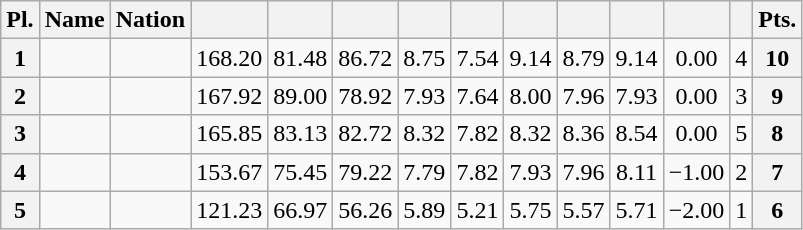<table class="wikitable sortable" style="text-align:center">
<tr>
<th>Pl.</th>
<th>Name</th>
<th>Nation</th>
<th></th>
<th></th>
<th></th>
<th></th>
<th></th>
<th></th>
<th></th>
<th></th>
<th></th>
<th></th>
<th>Pts.</th>
</tr>
<tr>
<th>1</th>
<td align=left></td>
<td align=left></td>
<td>168.20</td>
<td>81.48</td>
<td>86.72</td>
<td>8.75</td>
<td>7.54</td>
<td>9.14</td>
<td>8.79</td>
<td>9.14</td>
<td>0.00</td>
<td>4</td>
<th>10</th>
</tr>
<tr>
<th>2</th>
<td align=left></td>
<td align=left></td>
<td>167.92</td>
<td>89.00</td>
<td>78.92</td>
<td>7.93</td>
<td>7.64</td>
<td>8.00</td>
<td>7.96</td>
<td>7.93</td>
<td>0.00</td>
<td>3</td>
<th>9</th>
</tr>
<tr>
<th>3</th>
<td align=left></td>
<td align=left></td>
<td>165.85</td>
<td>83.13</td>
<td>82.72</td>
<td>8.32</td>
<td>7.82</td>
<td>8.32</td>
<td>8.36</td>
<td>8.54</td>
<td>0.00</td>
<td>5</td>
<th>8</th>
</tr>
<tr>
<th>4</th>
<td align=left></td>
<td align=left></td>
<td>153.67</td>
<td>75.45</td>
<td>79.22</td>
<td>7.79</td>
<td>7.82</td>
<td>7.93</td>
<td>7.96</td>
<td>8.11</td>
<td>−1.00</td>
<td>2</td>
<th>7</th>
</tr>
<tr>
<th>5</th>
<td align=left></td>
<td align=left></td>
<td>121.23</td>
<td>66.97</td>
<td>56.26</td>
<td>5.89</td>
<td>5.21</td>
<td>5.75</td>
<td>5.57</td>
<td>5.71</td>
<td>−2.00</td>
<td>1</td>
<th>6</th>
</tr>
</table>
